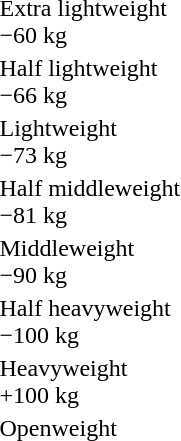<table>
<tr>
<td rowspan=2>Extra lightweight<br>−60 kg</td>
<td rowspan=2></td>
<td rowspan=2></td>
<td></td>
</tr>
<tr>
<td></td>
</tr>
<tr>
<td rowspan=2>Half lightweight<br>−66 kg</td>
<td rowspan=2></td>
<td rowspan=2></td>
<td></td>
</tr>
<tr>
<td></td>
</tr>
<tr>
<td rowspan=2>Lightweight<br>−73 kg</td>
<td rowspan=2></td>
<td rowspan=2></td>
<td></td>
</tr>
<tr>
<td></td>
</tr>
<tr>
<td rowspan=2>Half middleweight<br>−81 kg</td>
<td rowspan=2></td>
<td rowspan=2></td>
<td></td>
</tr>
<tr>
<td></td>
</tr>
<tr>
<td rowspan=2>Middleweight<br>−90 kg</td>
<td rowspan=2></td>
<td rowspan=2></td>
<td></td>
</tr>
<tr>
<td></td>
</tr>
<tr>
<td rowspan=2>Half heavyweight<br>−100 kg</td>
<td rowspan=2></td>
<td rowspan=2></td>
<td></td>
</tr>
<tr>
<td></td>
</tr>
<tr>
<td rowspan=2>Heavyweight<br>+100 kg</td>
<td rowspan=2></td>
<td rowspan=2></td>
<td></td>
</tr>
<tr>
<td></td>
</tr>
<tr>
<td rowspan=2>Openweight</td>
<td rowspan=2></td>
<td rowspan=2></td>
<td></td>
</tr>
<tr>
<td></td>
</tr>
</table>
